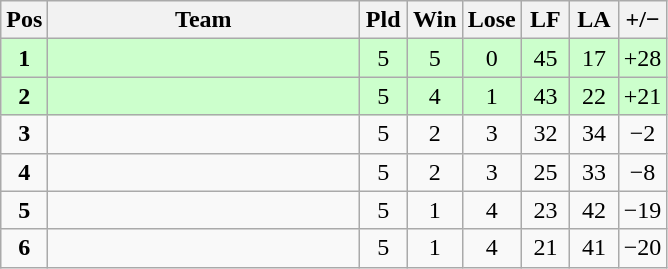<table class="wikitable" style="font-size: 100%">
<tr>
<th width=20>Pos</th>
<th width=200>Team</th>
<th width=25>Pld</th>
<th width=25>Win</th>
<th width=25>Lose</th>
<th width=25>LF</th>
<th width=25>LA</th>
<th width=25>+/−</th>
</tr>
<tr align=center style="background: #ccffcc;">
<td><strong>1</strong></td>
<td align="left"></td>
<td>5</td>
<td>5</td>
<td>0</td>
<td>45</td>
<td>17</td>
<td>+28</td>
</tr>
<tr align=center style="background: #ccffcc;">
<td><strong>2</strong></td>
<td align="left"></td>
<td>5</td>
<td>4</td>
<td>1</td>
<td>43</td>
<td>22</td>
<td>+21</td>
</tr>
<tr align=center>
<td><strong>3</strong></td>
<td align="left"></td>
<td>5</td>
<td>2</td>
<td>3</td>
<td>32</td>
<td>34</td>
<td>−2</td>
</tr>
<tr align=center>
<td><strong>4</strong></td>
<td align="left"></td>
<td>5</td>
<td>2</td>
<td>3</td>
<td>25</td>
<td>33</td>
<td>−8</td>
</tr>
<tr align=center>
<td><strong>5</strong></td>
<td align="left"></td>
<td>5</td>
<td>1</td>
<td>4</td>
<td>23</td>
<td>42</td>
<td>−19</td>
</tr>
<tr align=center>
<td><strong>6</strong></td>
<td align="left"></td>
<td>5</td>
<td>1</td>
<td>4</td>
<td>21</td>
<td>41</td>
<td>−20</td>
</tr>
</table>
